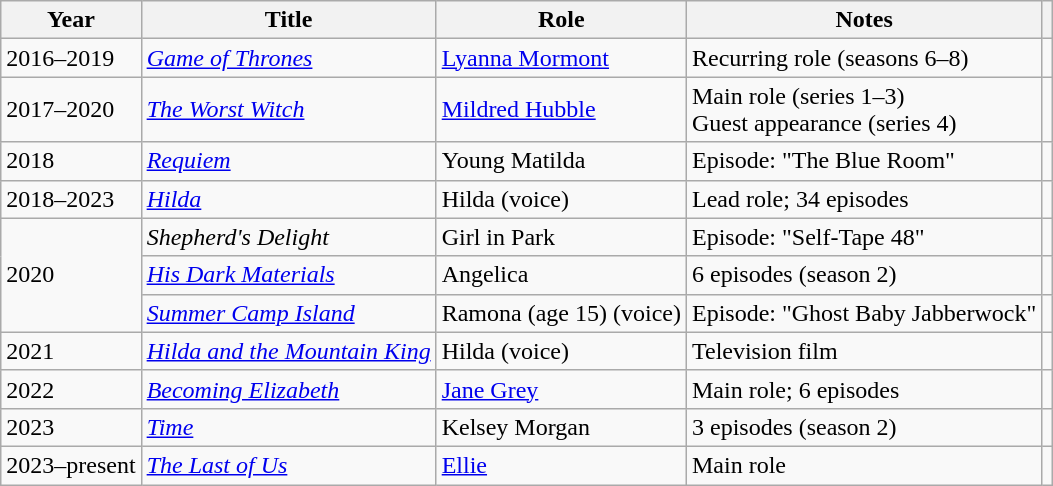<table class="wikitable sortable">
<tr>
<th>Year</th>
<th>Title</th>
<th>Role</th>
<th class="unsortable">Notes</th>
<th class="unsortable"></th>
</tr>
<tr>
<td>2016–2019</td>
<td><em><a href='#'>Game of Thrones</a></em></td>
<td><a href='#'>Lyanna Mormont</a></td>
<td>Recurring role (seasons 6–8)</td>
<td></td>
</tr>
<tr>
<td>2017–2020</td>
<td><em><a href='#'>The Worst Witch</a></em></td>
<td><a href='#'>Mildred Hubble</a></td>
<td>Main role (series 1–3)<br>Guest appearance (series 4)</td>
<td></td>
</tr>
<tr>
<td>2018</td>
<td><em><a href='#'>Requiem</a></em></td>
<td>Young Matilda</td>
<td>Episode: "The Blue Room"</td>
<td></td>
</tr>
<tr>
<td>2018–2023</td>
<td><em><a href='#'>Hilda</a></em></td>
<td>Hilda (voice)</td>
<td>Lead role; 34 episodes</td>
<td></td>
</tr>
<tr>
<td rowspan="3">2020</td>
<td><em>Shepherd's Delight</em></td>
<td>Girl in Park</td>
<td>Episode: "Self-Tape 48"</td>
<td></td>
</tr>
<tr>
<td><em><a href='#'>His Dark Materials</a></em></td>
<td>Angelica</td>
<td>6 episodes (season 2)</td>
<td></td>
</tr>
<tr>
<td><em><a href='#'>Summer Camp Island</a></em></td>
<td>Ramona (age 15) (voice)</td>
<td>Episode: "Ghost Baby Jabberwock"</td>
<td></td>
</tr>
<tr>
<td>2021</td>
<td><em><a href='#'>Hilda and the Mountain King</a></em></td>
<td>Hilda (voice)</td>
<td>Television film</td>
<td></td>
</tr>
<tr>
<td>2022</td>
<td><em><a href='#'>Becoming Elizabeth</a></em></td>
<td><a href='#'>Jane Grey</a></td>
<td>Main role; 6 episodes</td>
<td></td>
</tr>
<tr>
<td>2023</td>
<td><em><a href='#'>Time</a></em></td>
<td>Kelsey Morgan</td>
<td>3 episodes (season 2)</td>
<td></td>
</tr>
<tr>
<td>2023–present</td>
<td><em><a href='#'>The Last of Us</a></em></td>
<td><a href='#'>Ellie</a></td>
<td>Main role</td>
<td></td>
</tr>
</table>
